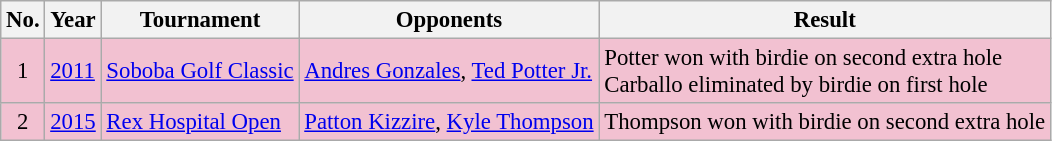<table class="wikitable" style="font-size:95%;">
<tr>
<th>No.</th>
<th>Year</th>
<th>Tournament</th>
<th>Opponents</th>
<th>Result</th>
</tr>
<tr style="background:#F2C1D1;">
<td align=center>1</td>
<td><a href='#'>2011</a></td>
<td><a href='#'>Soboba Golf Classic</a></td>
<td> <a href='#'>Andres Gonzales</a>,  <a href='#'>Ted Potter Jr.</a></td>
<td>Potter won with birdie on second extra hole<br>Carballo eliminated by birdie on first hole</td>
</tr>
<tr style="background:#F2C1D1;">
<td align=center>2</td>
<td><a href='#'>2015</a></td>
<td><a href='#'>Rex Hospital Open</a></td>
<td> <a href='#'>Patton Kizzire</a>,  <a href='#'>Kyle Thompson</a></td>
<td>Thompson won with birdie on second extra hole</td>
</tr>
</table>
